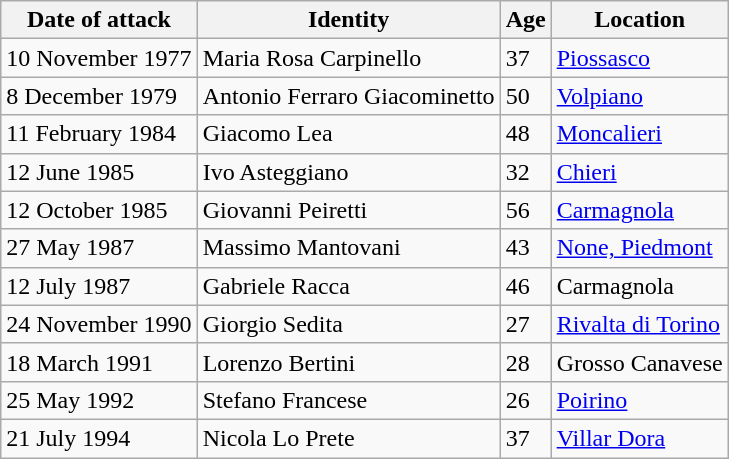<table class="wikitable centre" style="margin-bottom: 10px;">
<tr>
<th scope="col">Date of attack</th>
<th scope="col">Identity</th>
<th scope="col">Age</th>
<th scope="col">Location</th>
</tr>
<tr>
<td>10 November 1977</td>
<td>Maria Rosa Carpinello</td>
<td>37</td>
<td><a href='#'>Piossasco</a></td>
</tr>
<tr>
<td>8 December 1979</td>
<td>Antonio Ferraro Giacominetto</td>
<td>50</td>
<td><a href='#'>Volpiano</a></td>
</tr>
<tr>
<td>11 February 1984</td>
<td>Giacomo Lea</td>
<td>48</td>
<td><a href='#'>Moncalieri</a></td>
</tr>
<tr>
<td>12 June 1985</td>
<td>Ivo Asteggiano</td>
<td>32</td>
<td><a href='#'>Chieri</a></td>
</tr>
<tr>
<td>12 October 1985</td>
<td>Giovanni Peiretti</td>
<td>56</td>
<td><a href='#'>Carmagnola</a></td>
</tr>
<tr>
<td>27 May 1987</td>
<td>Massimo Mantovani</td>
<td>43</td>
<td><a href='#'>None, Piedmont</a></td>
</tr>
<tr>
<td>12 July 1987</td>
<td>Gabriele Racca</td>
<td>46</td>
<td>Carmagnola</td>
</tr>
<tr>
<td>24 November 1990</td>
<td>Giorgio Sedita</td>
<td>27</td>
<td><a href='#'>Rivalta di Torino</a></td>
</tr>
<tr>
<td>18 March 1991</td>
<td>Lorenzo Bertini</td>
<td>28</td>
<td>Grosso Canavese</td>
</tr>
<tr>
<td>25 May 1992</td>
<td>Stefano Francese</td>
<td>26</td>
<td><a href='#'>Poirino</a></td>
</tr>
<tr>
<td>21 July 1994</td>
<td>Nicola Lo Prete</td>
<td>37</td>
<td><a href='#'>Villar Dora</a></td>
</tr>
</table>
